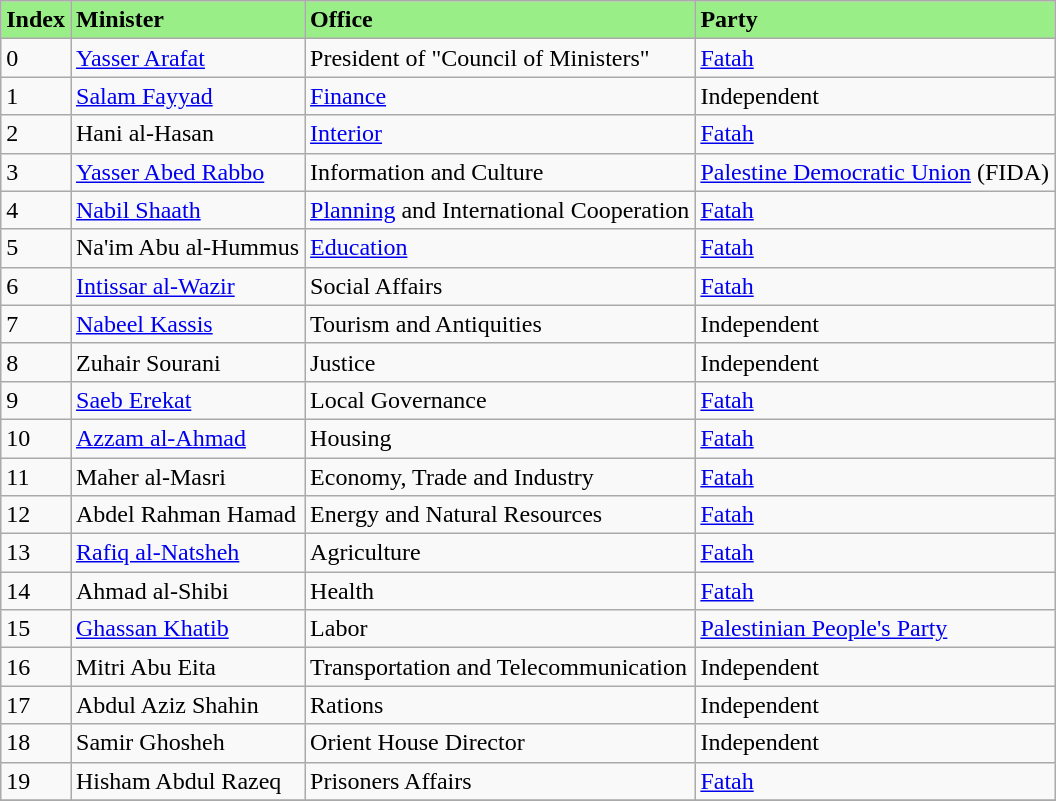<table class="wikitable">
<tr style="background:#99ee88;">
<td><strong>Index</strong></td>
<td><strong>Minister</strong></td>
<td><strong>Office</strong></td>
<td><strong>Party</strong></td>
</tr>
<tr>
<td>0</td>
<td><a href='#'>Yasser Arafat</a></td>
<td>President of "Council of Ministers"</td>
<td><a href='#'>Fatah</a></td>
</tr>
<tr>
<td>1</td>
<td><a href='#'>Salam Fayyad</a></td>
<td><a href='#'>Finance</a></td>
<td>Independent</td>
</tr>
<tr>
<td>2</td>
<td>Hani al-Hasan</td>
<td><a href='#'>Interior</a></td>
<td><a href='#'>Fatah</a></td>
</tr>
<tr>
<td>3</td>
<td><a href='#'>Yasser Abed Rabbo</a></td>
<td>Information and Culture</td>
<td><a href='#'>Palestine Democratic Union</a> (FIDA)</td>
</tr>
<tr>
<td>4</td>
<td><a href='#'>Nabil Shaath</a></td>
<td><a href='#'>Planning</a> and International Cooperation</td>
<td><a href='#'>Fatah</a></td>
</tr>
<tr>
<td>5</td>
<td>Na'im Abu al-Hummus</td>
<td><a href='#'>Education</a></td>
<td><a href='#'>Fatah</a></td>
</tr>
<tr>
<td>6</td>
<td><a href='#'>Intissar al-Wazir</a></td>
<td>Social Affairs</td>
<td><a href='#'>Fatah</a></td>
</tr>
<tr>
<td>7</td>
<td><a href='#'>Nabeel Kassis</a></td>
<td>Tourism and Antiquities</td>
<td>Independent</td>
</tr>
<tr>
<td>8</td>
<td>Zuhair Sourani</td>
<td>Justice</td>
<td>Independent</td>
</tr>
<tr>
<td>9</td>
<td><a href='#'>Saeb Erekat</a></td>
<td>Local Governance</td>
<td><a href='#'>Fatah</a></td>
</tr>
<tr>
<td>10</td>
<td><a href='#'>Azzam al-Ahmad</a></td>
<td>Housing</td>
<td><a href='#'>Fatah</a></td>
</tr>
<tr>
<td>11</td>
<td>Maher al-Masri</td>
<td>Economy, Trade and Industry</td>
<td><a href='#'>Fatah</a></td>
</tr>
<tr>
<td>12</td>
<td>Abdel Rahman Hamad</td>
<td>Energy and Natural Resources</td>
<td><a href='#'>Fatah</a></td>
</tr>
<tr>
<td>13</td>
<td><a href='#'>Rafiq al-Natsheh</a></td>
<td>Agriculture</td>
<td><a href='#'>Fatah</a></td>
</tr>
<tr>
<td>14</td>
<td>Ahmad al-Shibi</td>
<td>Health</td>
<td><a href='#'>Fatah</a></td>
</tr>
<tr>
<td>15</td>
<td><a href='#'>Ghassan Khatib</a></td>
<td>Labor</td>
<td><a href='#'>Palestinian People's Party</a></td>
</tr>
<tr>
<td>16</td>
<td>Mitri Abu Eita</td>
<td>Transportation and Telecommunication</td>
<td>Independent</td>
</tr>
<tr>
<td>17</td>
<td>Abdul Aziz Shahin</td>
<td>Rations</td>
<td>Independent</td>
</tr>
<tr>
<td>18</td>
<td>Samir Ghosheh</td>
<td>Orient House Director</td>
<td>Independent</td>
</tr>
<tr>
<td>19</td>
<td>Hisham Abdul Razeq</td>
<td>Prisoners Affairs</td>
<td><a href='#'>Fatah</a></td>
</tr>
<tr>
</tr>
</table>
